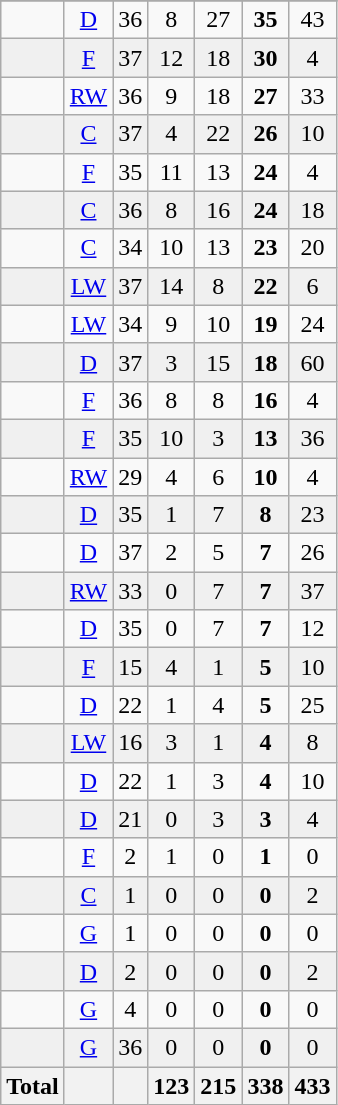<table class="wikitable sortable">
<tr align="center">
</tr>
<tr align="center" bgcolor="">
<td></td>
<td><a href='#'>D</a></td>
<td>36</td>
<td>8</td>
<td>27</td>
<td><strong>35</strong></td>
<td>43</td>
</tr>
<tr align="center" bgcolor="f0f0f0">
<td></td>
<td><a href='#'>F</a></td>
<td>37</td>
<td>12</td>
<td>18</td>
<td><strong>30</strong></td>
<td>4</td>
</tr>
<tr align="center" bgcolor="">
<td></td>
<td><a href='#'>RW</a></td>
<td>36</td>
<td>9</td>
<td>18</td>
<td><strong>27</strong></td>
<td>33</td>
</tr>
<tr align="center" bgcolor="f0f0f0">
<td></td>
<td><a href='#'>C</a></td>
<td>37</td>
<td>4</td>
<td>22</td>
<td><strong>26</strong></td>
<td>10</td>
</tr>
<tr align="center" bgcolor="">
<td></td>
<td><a href='#'>F</a></td>
<td>35</td>
<td>11</td>
<td>13</td>
<td><strong>24</strong></td>
<td>4</td>
</tr>
<tr align="center" bgcolor="f0f0f0">
<td></td>
<td><a href='#'>C</a></td>
<td>36</td>
<td>8</td>
<td>16</td>
<td><strong>24</strong></td>
<td>18</td>
</tr>
<tr align="center" bgcolor="">
<td></td>
<td><a href='#'>C</a></td>
<td>34</td>
<td>10</td>
<td>13</td>
<td><strong>23</strong></td>
<td>20</td>
</tr>
<tr align="center" bgcolor="f0f0f0">
<td></td>
<td><a href='#'>LW</a></td>
<td>37</td>
<td>14</td>
<td>8</td>
<td><strong>22</strong></td>
<td>6</td>
</tr>
<tr align="center" bgcolor="">
<td></td>
<td><a href='#'>LW</a></td>
<td>34</td>
<td>9</td>
<td>10</td>
<td><strong>19</strong></td>
<td>24</td>
</tr>
<tr align="center" bgcolor="f0f0f0">
<td></td>
<td><a href='#'>D</a></td>
<td>37</td>
<td>3</td>
<td>15</td>
<td><strong>18</strong></td>
<td>60</td>
</tr>
<tr align="center" bgcolor="">
<td></td>
<td><a href='#'>F</a></td>
<td>36</td>
<td>8</td>
<td>8</td>
<td><strong>16</strong></td>
<td>4</td>
</tr>
<tr align="center" bgcolor="f0f0f0">
<td></td>
<td><a href='#'>F</a></td>
<td>35</td>
<td>10</td>
<td>3</td>
<td><strong>13</strong></td>
<td>36</td>
</tr>
<tr align="center" bgcolor="">
<td></td>
<td><a href='#'>RW</a></td>
<td>29</td>
<td>4</td>
<td>6</td>
<td><strong>10</strong></td>
<td>4</td>
</tr>
<tr align="center" bgcolor="f0f0f0">
<td></td>
<td><a href='#'>D</a></td>
<td>35</td>
<td>1</td>
<td>7</td>
<td><strong>8</strong></td>
<td>23</td>
</tr>
<tr align="center" bgcolor="">
<td></td>
<td><a href='#'>D</a></td>
<td>37</td>
<td>2</td>
<td>5</td>
<td><strong>7</strong></td>
<td>26</td>
</tr>
<tr align="center" bgcolor="f0f0f0">
<td></td>
<td><a href='#'>RW</a></td>
<td>33</td>
<td>0</td>
<td>7</td>
<td><strong>7</strong></td>
<td>37</td>
</tr>
<tr align="center" bgcolor="">
<td></td>
<td><a href='#'>D</a></td>
<td>35</td>
<td>0</td>
<td>7</td>
<td><strong>7</strong></td>
<td>12</td>
</tr>
<tr align="center" bgcolor="f0f0f0">
<td></td>
<td><a href='#'>F</a></td>
<td>15</td>
<td>4</td>
<td>1</td>
<td><strong>5</strong></td>
<td>10</td>
</tr>
<tr align="center" bgcolor="">
<td></td>
<td><a href='#'>D</a></td>
<td>22</td>
<td>1</td>
<td>4</td>
<td><strong>5</strong></td>
<td>25</td>
</tr>
<tr align="center" bgcolor="f0f0f0">
<td></td>
<td><a href='#'>LW</a></td>
<td>16</td>
<td>3</td>
<td>1</td>
<td><strong>4</strong></td>
<td>8</td>
</tr>
<tr align="center" bgcolor="">
<td></td>
<td><a href='#'>D</a></td>
<td>22</td>
<td>1</td>
<td>3</td>
<td><strong>4</strong></td>
<td>10</td>
</tr>
<tr align="center" bgcolor="f0f0f0">
<td></td>
<td><a href='#'>D</a></td>
<td>21</td>
<td>0</td>
<td>3</td>
<td><strong>3</strong></td>
<td>4</td>
</tr>
<tr align="center" bgcolor="">
<td></td>
<td><a href='#'>F</a></td>
<td>2</td>
<td>1</td>
<td>0</td>
<td><strong>1</strong></td>
<td>0</td>
</tr>
<tr align="center" bgcolor="f0f0f0">
<td></td>
<td><a href='#'>C</a></td>
<td>1</td>
<td>0</td>
<td>0</td>
<td><strong>0</strong></td>
<td>2</td>
</tr>
<tr align="center" bgcolor="">
<td></td>
<td><a href='#'>G</a></td>
<td>1</td>
<td>0</td>
<td>0</td>
<td><strong>0</strong></td>
<td>0</td>
</tr>
<tr align="center" bgcolor="f0f0f0">
<td></td>
<td><a href='#'>D</a></td>
<td>2</td>
<td>0</td>
<td>0</td>
<td><strong>0</strong></td>
<td>2</td>
</tr>
<tr align="center" bgcolor="">
<td></td>
<td><a href='#'>G</a></td>
<td>4</td>
<td>0</td>
<td>0</td>
<td><strong>0</strong></td>
<td>0</td>
</tr>
<tr align="center" bgcolor="f0f0f0">
<td></td>
<td><a href='#'>G</a></td>
<td>36</td>
<td>0</td>
<td>0</td>
<td><strong>0</strong></td>
<td>0</td>
</tr>
<tr>
<th>Total</th>
<th></th>
<th></th>
<th>123</th>
<th>215</th>
<th>338</th>
<th>433</th>
</tr>
</table>
